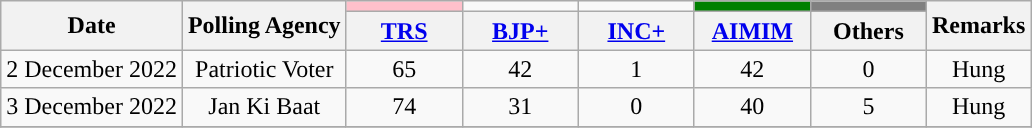<table class="wikitable collapsible sortable" style="text-align:center">
<tr>
<th rowspan="2">Date</th>
<th rowspan="2">Polling Agency</th>
<td style="background:pink;"></td>
<td></td>
<td></td>
<td style="background:green;"></td>
<td style="background:gray;"></td>
<th rowspan="2">Remarks</th>
</tr>
<tr>
<th width="70"><a href='#'>TRS</a></th>
<th width="70"><a href='#'>BJP+</a></th>
<th width="70"><a href='#'>INC+</a></th>
<th width="70"><a href='#'>AIMIM</a></th>
<th rowspan="1" width="70">Others</th>
</tr>
<tr>
<td>2 December 2022</td>
<td>Patriotic Voter</td>
<td>65</td>
<td>42</td>
<td>1</td>
<td>42</td>
<td>0</td>
<td>Hung</td>
</tr>
<tr>
<td>3 December 2022</td>
<td>Jan Ki Baat</td>
<td>74</td>
<td>31</td>
<td>0</td>
<td>40</td>
<td>5</td>
<td>Hung</td>
</tr>
<tr>
</tr>
</table>
